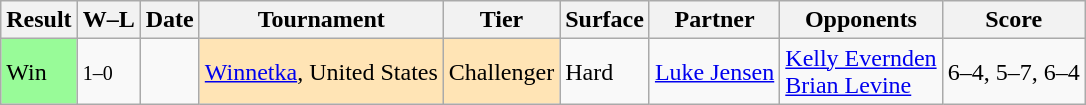<table class="sortable wikitable">
<tr>
<th>Result</th>
<th class="unsortable">W–L</th>
<th>Date</th>
<th>Tournament</th>
<th>Tier</th>
<th>Surface</th>
<th>Partner</th>
<th>Opponents</th>
<th class="unsortable">Score</th>
</tr>
<tr>
<td style="background:#98fb98;">Win</td>
<td><small>1–0</small></td>
<td></td>
<td style="background:moccasin;"><a href='#'>Winnetka</a>, United States</td>
<td style="background:moccasin;">Challenger</td>
<td>Hard</td>
<td> <a href='#'>Luke Jensen</a></td>
<td> <a href='#'>Kelly Evernden</a> <br>  <a href='#'>Brian Levine</a></td>
<td>6–4, 5–7, 6–4</td>
</tr>
</table>
